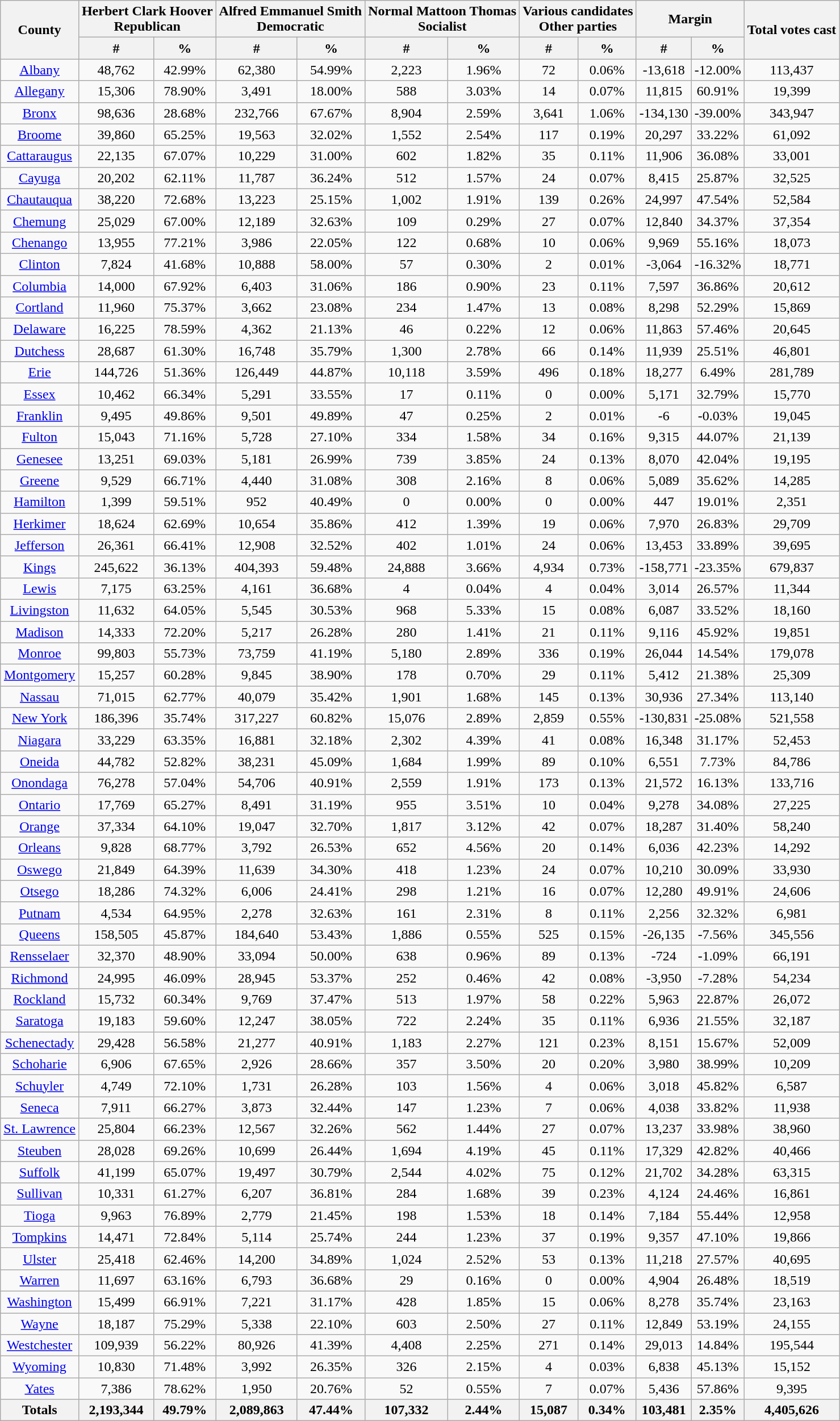<table class="wikitable sortable" style="text-align:center">
<tr>
<th style="text-align:center;" rowspan="2">County</th>
<th style="text-align:center;" colspan="2">Herbert Clark Hoover<br>Republican</th>
<th style="text-align:center;" colspan="2">Alfred Emmanuel Smith<br> Democratic</th>
<th style="text-align:center;" colspan="2">Normal Mattoon Thomas<br>Socialist</th>
<th style="text-align:center;" colspan="2">Various candidates<br>Other parties</th>
<th style="text-align:center;" colspan="2">Margin</th>
<th style="text-align:center;" rowspan="2">Total votes cast</th>
</tr>
<tr>
<th style="text-align:center;" data-sort-type="number">#</th>
<th style="text-align:center;" data-sort-type="number">%</th>
<th style="text-align:center;" data-sort-type="number">#</th>
<th style="text-align:center;" data-sort-type="number">%</th>
<th style="text-align:center;" data-sort-type="number">#</th>
<th style="text-align:center;" data-sort-type="number">%</th>
<th style="text-align:center;" data-sort-type="number">#</th>
<th style="text-align:center;" data-sort-type="number">%</th>
<th style="text-align:center;" data-sort-type="number">#</th>
<th style="text-align:center;" data-sort-type="number">%</th>
</tr>
<tr style="text-align:center;">
<td><a href='#'>Albany</a></td>
<td>48,762</td>
<td>42.99%</td>
<td>62,380</td>
<td>54.99%</td>
<td>2,223</td>
<td>1.96%</td>
<td>72</td>
<td>0.06%</td>
<td>-13,618</td>
<td>-12.00%</td>
<td>113,437</td>
</tr>
<tr style="text-align:center;">
<td><a href='#'>Allegany</a></td>
<td>15,306</td>
<td>78.90%</td>
<td>3,491</td>
<td>18.00%</td>
<td>588</td>
<td>3.03%</td>
<td>14</td>
<td>0.07%</td>
<td>11,815</td>
<td>60.91%</td>
<td>19,399</td>
</tr>
<tr style="text-align:center;">
<td><a href='#'>Bronx</a></td>
<td>98,636</td>
<td>28.68%</td>
<td>232,766</td>
<td>67.67%</td>
<td>8,904</td>
<td>2.59%</td>
<td>3,641</td>
<td>1.06%</td>
<td>-134,130</td>
<td>-39.00%</td>
<td>343,947</td>
</tr>
<tr style="text-align:center;">
<td><a href='#'>Broome</a></td>
<td>39,860</td>
<td>65.25%</td>
<td>19,563</td>
<td>32.02%</td>
<td>1,552</td>
<td>2.54%</td>
<td>117</td>
<td>0.19%</td>
<td>20,297</td>
<td>33.22%</td>
<td>61,092</td>
</tr>
<tr style="text-align:center;">
<td><a href='#'>Cattaraugus</a></td>
<td>22,135</td>
<td>67.07%</td>
<td>10,229</td>
<td>31.00%</td>
<td>602</td>
<td>1.82%</td>
<td>35</td>
<td>0.11%</td>
<td>11,906</td>
<td>36.08%</td>
<td>33,001</td>
</tr>
<tr style="text-align:center;">
<td><a href='#'>Cayuga</a></td>
<td>20,202</td>
<td>62.11%</td>
<td>11,787</td>
<td>36.24%</td>
<td>512</td>
<td>1.57%</td>
<td>24</td>
<td>0.07%</td>
<td>8,415</td>
<td>25.87%</td>
<td>32,525</td>
</tr>
<tr style="text-align:center;">
<td><a href='#'>Chautauqua</a></td>
<td>38,220</td>
<td>72.68%</td>
<td>13,223</td>
<td>25.15%</td>
<td>1,002</td>
<td>1.91%</td>
<td>139</td>
<td>0.26%</td>
<td>24,997</td>
<td>47.54%</td>
<td>52,584</td>
</tr>
<tr style="text-align:center;">
<td><a href='#'>Chemung</a></td>
<td>25,029</td>
<td>67.00%</td>
<td>12,189</td>
<td>32.63%</td>
<td>109</td>
<td>0.29%</td>
<td>27</td>
<td>0.07%</td>
<td>12,840</td>
<td>34.37%</td>
<td>37,354</td>
</tr>
<tr style="text-align:center;">
<td><a href='#'>Chenango</a></td>
<td>13,955</td>
<td>77.21%</td>
<td>3,986</td>
<td>22.05%</td>
<td>122</td>
<td>0.68%</td>
<td>10</td>
<td>0.06%</td>
<td>9,969</td>
<td>55.16%</td>
<td>18,073</td>
</tr>
<tr style="text-align:center;">
<td><a href='#'>Clinton</a></td>
<td>7,824</td>
<td>41.68%</td>
<td>10,888</td>
<td>58.00%</td>
<td>57</td>
<td>0.30%</td>
<td>2</td>
<td>0.01%</td>
<td>-3,064</td>
<td>-16.32%</td>
<td>18,771</td>
</tr>
<tr style="text-align:center;">
<td><a href='#'>Columbia</a></td>
<td>14,000</td>
<td>67.92%</td>
<td>6,403</td>
<td>31.06%</td>
<td>186</td>
<td>0.90%</td>
<td>23</td>
<td>0.11%</td>
<td>7,597</td>
<td>36.86%</td>
<td>20,612</td>
</tr>
<tr style="text-align:center;">
<td><a href='#'>Cortland</a></td>
<td>11,960</td>
<td>75.37%</td>
<td>3,662</td>
<td>23.08%</td>
<td>234</td>
<td>1.47%</td>
<td>13</td>
<td>0.08%</td>
<td>8,298</td>
<td>52.29%</td>
<td>15,869</td>
</tr>
<tr style="text-align:center;">
<td><a href='#'>Delaware</a></td>
<td>16,225</td>
<td>78.59%</td>
<td>4,362</td>
<td>21.13%</td>
<td>46</td>
<td>0.22%</td>
<td>12</td>
<td>0.06%</td>
<td>11,863</td>
<td>57.46%</td>
<td>20,645</td>
</tr>
<tr style="text-align:center;">
<td><a href='#'>Dutchess</a></td>
<td>28,687</td>
<td>61.30%</td>
<td>16,748</td>
<td>35.79%</td>
<td>1,300</td>
<td>2.78%</td>
<td>66</td>
<td>0.14%</td>
<td>11,939</td>
<td>25.51%</td>
<td>46,801</td>
</tr>
<tr style="text-align:center;">
<td><a href='#'>Erie</a></td>
<td>144,726</td>
<td>51.36%</td>
<td>126,449</td>
<td>44.87%</td>
<td>10,118</td>
<td>3.59%</td>
<td>496</td>
<td>0.18%</td>
<td>18,277</td>
<td>6.49%</td>
<td>281,789</td>
</tr>
<tr style="text-align:center;">
<td><a href='#'>Essex</a></td>
<td>10,462</td>
<td>66.34%</td>
<td>5,291</td>
<td>33.55%</td>
<td>17</td>
<td>0.11%</td>
<td>0</td>
<td>0.00%</td>
<td>5,171</td>
<td>32.79%</td>
<td>15,770</td>
</tr>
<tr style="text-align:center;">
<td><a href='#'>Franklin</a></td>
<td>9,495</td>
<td>49.86%</td>
<td>9,501</td>
<td>49.89%</td>
<td>47</td>
<td>0.25%</td>
<td>2</td>
<td>0.01%</td>
<td>-6</td>
<td>-0.03%</td>
<td>19,045</td>
</tr>
<tr style="text-align:center;">
<td><a href='#'>Fulton</a></td>
<td>15,043</td>
<td>71.16%</td>
<td>5,728</td>
<td>27.10%</td>
<td>334</td>
<td>1.58%</td>
<td>34</td>
<td>0.16%</td>
<td>9,315</td>
<td>44.07%</td>
<td>21,139</td>
</tr>
<tr style="text-align:center;">
<td><a href='#'>Genesee</a></td>
<td>13,251</td>
<td>69.03%</td>
<td>5,181</td>
<td>26.99%</td>
<td>739</td>
<td>3.85%</td>
<td>24</td>
<td>0.13%</td>
<td>8,070</td>
<td>42.04%</td>
<td>19,195</td>
</tr>
<tr style="text-align:center;">
<td><a href='#'>Greene</a></td>
<td>9,529</td>
<td>66.71%</td>
<td>4,440</td>
<td>31.08%</td>
<td>308</td>
<td>2.16%</td>
<td>8</td>
<td>0.06%</td>
<td>5,089</td>
<td>35.62%</td>
<td>14,285</td>
</tr>
<tr style="text-align:center;">
<td><a href='#'>Hamilton</a></td>
<td>1,399</td>
<td>59.51%</td>
<td>952</td>
<td>40.49%</td>
<td>0</td>
<td>0.00%</td>
<td>0</td>
<td>0.00%</td>
<td>447</td>
<td>19.01%</td>
<td>2,351</td>
</tr>
<tr style="text-align:center;">
<td><a href='#'>Herkimer</a></td>
<td>18,624</td>
<td>62.69%</td>
<td>10,654</td>
<td>35.86%</td>
<td>412</td>
<td>1.39%</td>
<td>19</td>
<td>0.06%</td>
<td>7,970</td>
<td>26.83%</td>
<td>29,709</td>
</tr>
<tr style="text-align:center;">
<td><a href='#'>Jefferson</a></td>
<td>26,361</td>
<td>66.41%</td>
<td>12,908</td>
<td>32.52%</td>
<td>402</td>
<td>1.01%</td>
<td>24</td>
<td>0.06%</td>
<td>13,453</td>
<td>33.89%</td>
<td>39,695</td>
</tr>
<tr style="text-align:center;">
<td><a href='#'>Kings</a></td>
<td>245,622</td>
<td>36.13%</td>
<td>404,393</td>
<td>59.48%</td>
<td>24,888</td>
<td>3.66%</td>
<td>4,934</td>
<td>0.73%</td>
<td>-158,771</td>
<td>-23.35%</td>
<td>679,837</td>
</tr>
<tr style="text-align:center;">
<td><a href='#'>Lewis</a></td>
<td>7,175</td>
<td>63.25%</td>
<td>4,161</td>
<td>36.68%</td>
<td>4</td>
<td>0.04%</td>
<td>4</td>
<td>0.04%</td>
<td>3,014</td>
<td>26.57%</td>
<td>11,344</td>
</tr>
<tr style="text-align:center;">
<td><a href='#'>Livingston</a></td>
<td>11,632</td>
<td>64.05%</td>
<td>5,545</td>
<td>30.53%</td>
<td>968</td>
<td>5.33%</td>
<td>15</td>
<td>0.08%</td>
<td>6,087</td>
<td>33.52%</td>
<td>18,160</td>
</tr>
<tr style="text-align:center;">
<td><a href='#'>Madison</a></td>
<td>14,333</td>
<td>72.20%</td>
<td>5,217</td>
<td>26.28%</td>
<td>280</td>
<td>1.41%</td>
<td>21</td>
<td>0.11%</td>
<td>9,116</td>
<td>45.92%</td>
<td>19,851</td>
</tr>
<tr style="text-align:center;">
<td><a href='#'>Monroe</a></td>
<td>99,803</td>
<td>55.73%</td>
<td>73,759</td>
<td>41.19%</td>
<td>5,180</td>
<td>2.89%</td>
<td>336</td>
<td>0.19%</td>
<td>26,044</td>
<td>14.54%</td>
<td>179,078</td>
</tr>
<tr style="text-align:center;">
<td><a href='#'>Montgomery</a></td>
<td>15,257</td>
<td>60.28%</td>
<td>9,845</td>
<td>38.90%</td>
<td>178</td>
<td>0.70%</td>
<td>29</td>
<td>0.11%</td>
<td>5,412</td>
<td>21.38%</td>
<td>25,309</td>
</tr>
<tr style="text-align:center;">
<td><a href='#'>Nassau</a></td>
<td>71,015</td>
<td>62.77%</td>
<td>40,079</td>
<td>35.42%</td>
<td>1,901</td>
<td>1.68%</td>
<td>145</td>
<td>0.13%</td>
<td>30,936</td>
<td>27.34%</td>
<td>113,140</td>
</tr>
<tr style="text-align:center;">
<td><a href='#'>New York</a></td>
<td>186,396</td>
<td>35.74%</td>
<td>317,227</td>
<td>60.82%</td>
<td>15,076</td>
<td>2.89%</td>
<td>2,859</td>
<td>0.55%</td>
<td>-130,831</td>
<td>-25.08%</td>
<td>521,558</td>
</tr>
<tr style="text-align:center;">
<td><a href='#'>Niagara</a></td>
<td>33,229</td>
<td>63.35%</td>
<td>16,881</td>
<td>32.18%</td>
<td>2,302</td>
<td>4.39%</td>
<td>41</td>
<td>0.08%</td>
<td>16,348</td>
<td>31.17%</td>
<td>52,453</td>
</tr>
<tr style="text-align:center;">
<td><a href='#'>Oneida</a></td>
<td>44,782</td>
<td>52.82%</td>
<td>38,231</td>
<td>45.09%</td>
<td>1,684</td>
<td>1.99%</td>
<td>89</td>
<td>0.10%</td>
<td>6,551</td>
<td>7.73%</td>
<td>84,786</td>
</tr>
<tr style="text-align:center;">
<td><a href='#'>Onondaga</a></td>
<td>76,278</td>
<td>57.04%</td>
<td>54,706</td>
<td>40.91%</td>
<td>2,559</td>
<td>1.91%</td>
<td>173</td>
<td>0.13%</td>
<td>21,572</td>
<td>16.13%</td>
<td>133,716</td>
</tr>
<tr style="text-align:center;">
<td><a href='#'>Ontario</a></td>
<td>17,769</td>
<td>65.27%</td>
<td>8,491</td>
<td>31.19%</td>
<td>955</td>
<td>3.51%</td>
<td>10</td>
<td>0.04%</td>
<td>9,278</td>
<td>34.08%</td>
<td>27,225</td>
</tr>
<tr style="text-align:center;">
<td><a href='#'>Orange</a></td>
<td>37,334</td>
<td>64.10%</td>
<td>19,047</td>
<td>32.70%</td>
<td>1,817</td>
<td>3.12%</td>
<td>42</td>
<td>0.07%</td>
<td>18,287</td>
<td>31.40%</td>
<td>58,240</td>
</tr>
<tr style="text-align:center;">
<td><a href='#'>Orleans</a></td>
<td>9,828</td>
<td>68.77%</td>
<td>3,792</td>
<td>26.53%</td>
<td>652</td>
<td>4.56%</td>
<td>20</td>
<td>0.14%</td>
<td>6,036</td>
<td>42.23%</td>
<td>14,292</td>
</tr>
<tr style="text-align:center;">
<td><a href='#'>Oswego</a></td>
<td>21,849</td>
<td>64.39%</td>
<td>11,639</td>
<td>34.30%</td>
<td>418</td>
<td>1.23%</td>
<td>24</td>
<td>0.07%</td>
<td>10,210</td>
<td>30.09%</td>
<td>33,930</td>
</tr>
<tr style="text-align:center;">
<td><a href='#'>Otsego</a></td>
<td>18,286</td>
<td>74.32%</td>
<td>6,006</td>
<td>24.41%</td>
<td>298</td>
<td>1.21%</td>
<td>16</td>
<td>0.07%</td>
<td>12,280</td>
<td>49.91%</td>
<td>24,606</td>
</tr>
<tr style="text-align:center;">
<td><a href='#'>Putnam</a></td>
<td>4,534</td>
<td>64.95%</td>
<td>2,278</td>
<td>32.63%</td>
<td>161</td>
<td>2.31%</td>
<td>8</td>
<td>0.11%</td>
<td>2,256</td>
<td>32.32%</td>
<td>6,981</td>
</tr>
<tr style="text-align:center;">
<td><a href='#'>Queens</a></td>
<td>158,505</td>
<td>45.87%</td>
<td>184,640</td>
<td>53.43%</td>
<td>1,886</td>
<td>0.55%</td>
<td>525</td>
<td>0.15%</td>
<td>-26,135</td>
<td>-7.56%</td>
<td>345,556</td>
</tr>
<tr style="text-align:center;">
<td><a href='#'>Rensselaer</a></td>
<td>32,370</td>
<td>48.90%</td>
<td>33,094</td>
<td>50.00%</td>
<td>638</td>
<td>0.96%</td>
<td>89</td>
<td>0.13%</td>
<td>-724</td>
<td>-1.09%</td>
<td>66,191</td>
</tr>
<tr style="text-align:center;">
<td><a href='#'>Richmond</a></td>
<td>24,995</td>
<td>46.09%</td>
<td>28,945</td>
<td>53.37%</td>
<td>252</td>
<td>0.46%</td>
<td>42</td>
<td>0.08%</td>
<td>-3,950</td>
<td>-7.28%</td>
<td>54,234</td>
</tr>
<tr style="text-align:center;">
<td><a href='#'>Rockland</a></td>
<td>15,732</td>
<td>60.34%</td>
<td>9,769</td>
<td>37.47%</td>
<td>513</td>
<td>1.97%</td>
<td>58</td>
<td>0.22%</td>
<td>5,963</td>
<td>22.87%</td>
<td>26,072</td>
</tr>
<tr style="text-align:center;">
<td><a href='#'>Saratoga</a></td>
<td>19,183</td>
<td>59.60%</td>
<td>12,247</td>
<td>38.05%</td>
<td>722</td>
<td>2.24%</td>
<td>35</td>
<td>0.11%</td>
<td>6,936</td>
<td>21.55%</td>
<td>32,187</td>
</tr>
<tr style="text-align:center;">
<td><a href='#'>Schenectady</a></td>
<td>29,428</td>
<td>56.58%</td>
<td>21,277</td>
<td>40.91%</td>
<td>1,183</td>
<td>2.27%</td>
<td>121</td>
<td>0.23%</td>
<td>8,151</td>
<td>15.67%</td>
<td>52,009</td>
</tr>
<tr style="text-align:center;">
<td><a href='#'>Schoharie</a></td>
<td>6,906</td>
<td>67.65%</td>
<td>2,926</td>
<td>28.66%</td>
<td>357</td>
<td>3.50%</td>
<td>20</td>
<td>0.20%</td>
<td>3,980</td>
<td>38.99%</td>
<td>10,209</td>
</tr>
<tr style="text-align:center;">
<td><a href='#'>Schuyler</a></td>
<td>4,749</td>
<td>72.10%</td>
<td>1,731</td>
<td>26.28%</td>
<td>103</td>
<td>1.56%</td>
<td>4</td>
<td>0.06%</td>
<td>3,018</td>
<td>45.82%</td>
<td>6,587</td>
</tr>
<tr style="text-align:center;">
<td><a href='#'>Seneca</a></td>
<td>7,911</td>
<td>66.27%</td>
<td>3,873</td>
<td>32.44%</td>
<td>147</td>
<td>1.23%</td>
<td>7</td>
<td>0.06%</td>
<td>4,038</td>
<td>33.82%</td>
<td>11,938</td>
</tr>
<tr style="text-align:center;">
<td><a href='#'>St. Lawrence</a></td>
<td>25,804</td>
<td>66.23%</td>
<td>12,567</td>
<td>32.26%</td>
<td>562</td>
<td>1.44%</td>
<td>27</td>
<td>0.07%</td>
<td>13,237</td>
<td>33.98%</td>
<td>38,960</td>
</tr>
<tr style="text-align:center;">
<td><a href='#'>Steuben</a></td>
<td>28,028</td>
<td>69.26%</td>
<td>10,699</td>
<td>26.44%</td>
<td>1,694</td>
<td>4.19%</td>
<td>45</td>
<td>0.11%</td>
<td>17,329</td>
<td>42.82%</td>
<td>40,466</td>
</tr>
<tr style="text-align:center;">
<td><a href='#'>Suffolk</a></td>
<td>41,199</td>
<td>65.07%</td>
<td>19,497</td>
<td>30.79%</td>
<td>2,544</td>
<td>4.02%</td>
<td>75</td>
<td>0.12%</td>
<td>21,702</td>
<td>34.28%</td>
<td>63,315</td>
</tr>
<tr style="text-align:center;">
<td><a href='#'>Sullivan</a></td>
<td>10,331</td>
<td>61.27%</td>
<td>6,207</td>
<td>36.81%</td>
<td>284</td>
<td>1.68%</td>
<td>39</td>
<td>0.23%</td>
<td>4,124</td>
<td>24.46%</td>
<td>16,861</td>
</tr>
<tr style="text-align:center;">
<td><a href='#'>Tioga</a></td>
<td>9,963</td>
<td>76.89%</td>
<td>2,779</td>
<td>21.45%</td>
<td>198</td>
<td>1.53%</td>
<td>18</td>
<td>0.14%</td>
<td>7,184</td>
<td>55.44%</td>
<td>12,958</td>
</tr>
<tr style="text-align:center;">
<td><a href='#'>Tompkins</a></td>
<td>14,471</td>
<td>72.84%</td>
<td>5,114</td>
<td>25.74%</td>
<td>244</td>
<td>1.23%</td>
<td>37</td>
<td>0.19%</td>
<td>9,357</td>
<td>47.10%</td>
<td>19,866</td>
</tr>
<tr style="text-align:center;">
<td><a href='#'>Ulster</a></td>
<td>25,418</td>
<td>62.46%</td>
<td>14,200</td>
<td>34.89%</td>
<td>1,024</td>
<td>2.52%</td>
<td>53</td>
<td>0.13%</td>
<td>11,218</td>
<td>27.57%</td>
<td>40,695</td>
</tr>
<tr style="text-align:center;">
<td><a href='#'>Warren</a></td>
<td>11,697</td>
<td>63.16%</td>
<td>6,793</td>
<td>36.68%</td>
<td>29</td>
<td>0.16%</td>
<td>0</td>
<td>0.00%</td>
<td>4,904</td>
<td>26.48%</td>
<td>18,519</td>
</tr>
<tr style="text-align:center;">
<td><a href='#'>Washington</a></td>
<td>15,499</td>
<td>66.91%</td>
<td>7,221</td>
<td>31.17%</td>
<td>428</td>
<td>1.85%</td>
<td>15</td>
<td>0.06%</td>
<td>8,278</td>
<td>35.74%</td>
<td>23,163</td>
</tr>
<tr style="text-align:center;">
<td><a href='#'>Wayne</a></td>
<td>18,187</td>
<td>75.29%</td>
<td>5,338</td>
<td>22.10%</td>
<td>603</td>
<td>2.50%</td>
<td>27</td>
<td>0.11%</td>
<td>12,849</td>
<td>53.19%</td>
<td>24,155</td>
</tr>
<tr style="text-align:center;">
<td><a href='#'>Westchester</a></td>
<td>109,939</td>
<td>56.22%</td>
<td>80,926</td>
<td>41.39%</td>
<td>4,408</td>
<td>2.25%</td>
<td>271</td>
<td>0.14%</td>
<td>29,013</td>
<td>14.84%</td>
<td>195,544</td>
</tr>
<tr style="text-align:center;">
<td><a href='#'>Wyoming</a></td>
<td>10,830</td>
<td>71.48%</td>
<td>3,992</td>
<td>26.35%</td>
<td>326</td>
<td>2.15%</td>
<td>4</td>
<td>0.03%</td>
<td>6,838</td>
<td>45.13%</td>
<td>15,152</td>
</tr>
<tr style="text-align:center;">
<td><a href='#'>Yates</a></td>
<td>7,386</td>
<td>78.62%</td>
<td>1,950</td>
<td>20.76%</td>
<td>52</td>
<td>0.55%</td>
<td>7</td>
<td>0.07%</td>
<td>5,436</td>
<td>57.86%</td>
<td>9,395</td>
</tr>
<tr style="text-align:center;">
<th>Totals</th>
<th>2,193,344</th>
<th>49.79%</th>
<th>2,089,863</th>
<th>47.44%</th>
<th>107,332</th>
<th>2.44%</th>
<th>15,087</th>
<th>0.34%</th>
<th>103,481</th>
<th>2.35%</th>
<th>4,405,626</th>
</tr>
</table>
